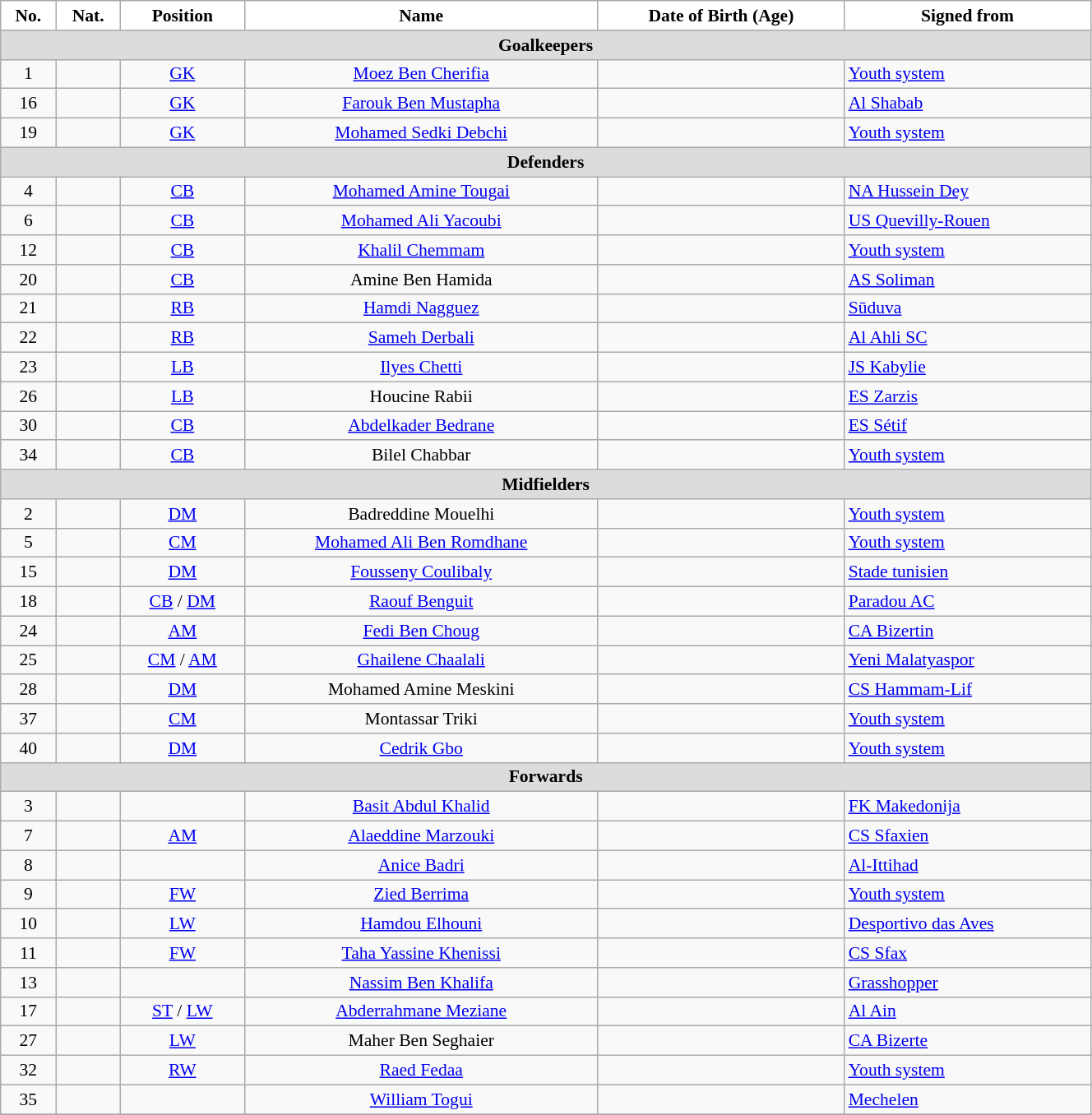<table class="wikitable" style="text-align:center; font-size:90%; width:70%">
<tr>
<th style="background:white; color:black; text-align:center;">No.</th>
<th style="background:white; color:black; text-align:center;">Nat.</th>
<th style="background:white; color:black; text-align:center;">Position</th>
<th style="background:white; color:black; text-align:center;">Name</th>
<th style="background:white; color:black; text-align:center;">Date of Birth (Age)</th>
<th style="background:white; color:black; text-align:center;">Signed from</th>
</tr>
<tr>
<th colspan=10 style="background:#DCDCDC; text-align:center;">Goalkeepers</th>
</tr>
<tr>
<td>1</td>
<td></td>
<td><a href='#'>GK</a></td>
<td><a href='#'>Moez Ben Cherifia</a></td>
<td></td>
<td style="text-align:left"> <a href='#'>Youth system</a></td>
</tr>
<tr>
<td>16</td>
<td></td>
<td><a href='#'>GK</a></td>
<td><a href='#'>Farouk Ben Mustapha</a></td>
<td></td>
<td style="text-align:left"> <a href='#'>Al Shabab</a></td>
</tr>
<tr>
<td>19</td>
<td></td>
<td><a href='#'>GK</a></td>
<td><a href='#'>Mohamed Sedki Debchi</a></td>
<td></td>
<td style="text-align:left"> <a href='#'>Youth system</a></td>
</tr>
<tr>
<th colspan=10 style="background:#DCDCDC; text-align:center;">Defenders</th>
</tr>
<tr>
<td>4</td>
<td></td>
<td><a href='#'>CB</a></td>
<td><a href='#'>Mohamed Amine Tougai</a></td>
<td></td>
<td style="text-align:left"> <a href='#'>NA Hussein Dey</a></td>
</tr>
<tr>
<td>6</td>
<td></td>
<td><a href='#'>CB</a></td>
<td><a href='#'>Mohamed Ali Yacoubi</a></td>
<td></td>
<td style="text-align:left"> <a href='#'>US Quevilly-Rouen</a></td>
</tr>
<tr>
<td>12</td>
<td></td>
<td><a href='#'>CB</a></td>
<td><a href='#'>Khalil Chemmam</a></td>
<td></td>
<td style="text-align:left"> <a href='#'>Youth system</a></td>
</tr>
<tr>
<td>20</td>
<td></td>
<td><a href='#'>CB</a></td>
<td>Amine Ben Hamida</td>
<td></td>
<td style="text-align:left"> <a href='#'>AS Soliman</a></td>
</tr>
<tr>
<td>21</td>
<td></td>
<td><a href='#'>RB</a></td>
<td><a href='#'>Hamdi Nagguez</a></td>
<td></td>
<td style="text-align:left"> <a href='#'>Sūduva</a></td>
</tr>
<tr>
<td>22</td>
<td></td>
<td><a href='#'>RB</a></td>
<td><a href='#'>Sameh Derbali</a></td>
<td></td>
<td style="text-align:left"> <a href='#'>Al Ahli SC</a></td>
</tr>
<tr>
<td>23</td>
<td></td>
<td><a href='#'>LB</a></td>
<td><a href='#'>Ilyes Chetti</a></td>
<td></td>
<td style="text-align:left"> <a href='#'>JS Kabylie</a></td>
</tr>
<tr>
<td>26</td>
<td></td>
<td><a href='#'>LB</a></td>
<td>Houcine Rabii</td>
<td></td>
<td style="text-align:left"> <a href='#'>ES Zarzis</a></td>
</tr>
<tr>
<td>30</td>
<td></td>
<td><a href='#'>CB</a></td>
<td><a href='#'>Abdelkader Bedrane</a></td>
<td></td>
<td style="text-align:left"> <a href='#'>ES Sétif</a></td>
</tr>
<tr>
<td>34</td>
<td></td>
<td><a href='#'>CB</a></td>
<td>Bilel Chabbar</td>
<td></td>
<td style="text-align:left"> <a href='#'>Youth system</a></td>
</tr>
<tr>
<th colspan=10 style="background:#DCDCDC; text-align:center;">Midfielders</th>
</tr>
<tr>
<td>2</td>
<td></td>
<td><a href='#'>DM</a></td>
<td>Badreddine Mouelhi</td>
<td></td>
<td style="text-align:left"> <a href='#'>Youth system</a></td>
</tr>
<tr>
<td>5</td>
<td></td>
<td><a href='#'>CM</a></td>
<td><a href='#'>Mohamed Ali Ben Romdhane</a></td>
<td></td>
<td style="text-align:left"> <a href='#'>Youth system</a></td>
</tr>
<tr>
<td>15</td>
<td></td>
<td><a href='#'>DM</a></td>
<td><a href='#'>Fousseny Coulibaly</a></td>
<td></td>
<td style="text-align:left"> <a href='#'>Stade tunisien</a></td>
</tr>
<tr>
<td>18</td>
<td></td>
<td><a href='#'>CB</a> / <a href='#'>DM</a></td>
<td><a href='#'>Raouf Benguit</a></td>
<td></td>
<td style="text-align:left"> <a href='#'>Paradou AC</a></td>
</tr>
<tr>
<td>24</td>
<td></td>
<td><a href='#'>AM</a></td>
<td><a href='#'>Fedi Ben Choug</a></td>
<td></td>
<td style="text-align:left"> <a href='#'>CA Bizertin</a></td>
</tr>
<tr>
<td>25</td>
<td></td>
<td><a href='#'>CM</a> / <a href='#'>AM</a></td>
<td><a href='#'>Ghailene Chaalali</a></td>
<td></td>
<td style="text-align:left"> <a href='#'>Yeni Malatyaspor</a></td>
</tr>
<tr>
<td>28</td>
<td></td>
<td><a href='#'>DM</a></td>
<td>Mohamed Amine Meskini</td>
<td></td>
<td style="text-align:left"> <a href='#'>CS Hammam-Lif</a></td>
</tr>
<tr>
<td>37</td>
<td></td>
<td><a href='#'>CM</a></td>
<td>Montassar Triki</td>
<td></td>
<td style="text-align:left"> <a href='#'>Youth system</a></td>
</tr>
<tr>
<td>40</td>
<td></td>
<td><a href='#'>DM</a></td>
<td><a href='#'>Cedrik Gbo</a></td>
<td></td>
<td style="text-align:left"> <a href='#'>Youth system</a></td>
</tr>
<tr>
<th colspan=10 style="background:#DCDCDC; text-align:center;">Forwards</th>
</tr>
<tr>
<td>3</td>
<td></td>
<td></td>
<td><a href='#'>Basit Abdul Khalid</a></td>
<td></td>
<td style="text-align:left"> <a href='#'>FK Makedonija</a></td>
</tr>
<tr>
<td>7</td>
<td></td>
<td><a href='#'>AM</a></td>
<td><a href='#'>Alaeddine Marzouki</a></td>
<td></td>
<td style="text-align:left"> <a href='#'>CS Sfaxien</a></td>
</tr>
<tr>
<td>8</td>
<td></td>
<td></td>
<td><a href='#'>Anice Badri</a></td>
<td></td>
<td style="text-align:left"> <a href='#'>Al-Ittihad</a></td>
</tr>
<tr>
<td>9</td>
<td></td>
<td><a href='#'>FW</a></td>
<td><a href='#'>Zied Berrima</a></td>
<td></td>
<td style="text-align:left"> <a href='#'>Youth system</a></td>
</tr>
<tr>
<td>10</td>
<td></td>
<td><a href='#'>LW</a></td>
<td><a href='#'>Hamdou Elhouni</a></td>
<td></td>
<td style="text-align:left"> <a href='#'>Desportivo das Aves</a></td>
</tr>
<tr>
<td>11</td>
<td></td>
<td><a href='#'>FW</a></td>
<td><a href='#'>Taha Yassine Khenissi</a></td>
<td></td>
<td style="text-align:left"> <a href='#'>CS Sfax</a></td>
</tr>
<tr>
<td>13</td>
<td></td>
<td></td>
<td><a href='#'>Nassim Ben Khalifa</a></td>
<td></td>
<td style="text-align:left"> <a href='#'>Grasshopper</a></td>
</tr>
<tr>
<td>17</td>
<td></td>
<td><a href='#'>ST</a> / <a href='#'>LW</a></td>
<td><a href='#'>Abderrahmane Meziane</a></td>
<td></td>
<td style="text-align:left"> <a href='#'>Al Ain</a></td>
</tr>
<tr>
<td>27</td>
<td></td>
<td><a href='#'>LW</a></td>
<td>Maher Ben Seghaier</td>
<td></td>
<td style="text-align:left"> <a href='#'>CA Bizerte</a></td>
</tr>
<tr>
<td>32</td>
<td></td>
<td><a href='#'>RW</a></td>
<td><a href='#'>Raed Fedaa</a></td>
<td></td>
<td style="text-align:left"> <a href='#'>Youth system</a></td>
</tr>
<tr>
<td>35</td>
<td></td>
<td></td>
<td><a href='#'>William Togui</a></td>
<td></td>
<td style="text-align:left"> <a href='#'>Mechelen</a></td>
</tr>
<tr>
</tr>
</table>
